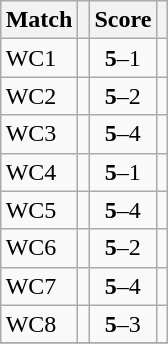<table class="wikitable" style="font-size: 100%; margin: 1em auto 1em auto;">
<tr>
<th>Match</th>
<th></th>
<th>Score</th>
<th></th>
</tr>
<tr>
<td>WC1</td>
<td><strong></strong></td>
<td align="center"><strong>5</strong>–1</td>
<td></td>
</tr>
<tr>
<td>WC2</td>
<td><strong></strong></td>
<td align="center"><strong>5</strong>–2</td>
<td></td>
</tr>
<tr>
<td>WC3</td>
<td><strong></strong></td>
<td align="center"><strong>5</strong>–4</td>
<td></td>
</tr>
<tr>
<td>WC4</td>
<td><strong></strong></td>
<td align="center"><strong>5</strong>–1</td>
<td></td>
</tr>
<tr>
<td>WC5</td>
<td><strong></strong></td>
<td align="center"><strong>5</strong>–4</td>
<td></td>
</tr>
<tr>
<td>WC6</td>
<td><strong></strong></td>
<td align="center"><strong>5</strong>–2</td>
<td></td>
</tr>
<tr>
<td>WC7</td>
<td><strong></strong></td>
<td align="center"><strong>5</strong>–4</td>
<td></td>
</tr>
<tr>
<td>WC8</td>
<td><strong></strong></td>
<td align="center"><strong>5</strong>–3</td>
<td></td>
</tr>
<tr>
</tr>
</table>
